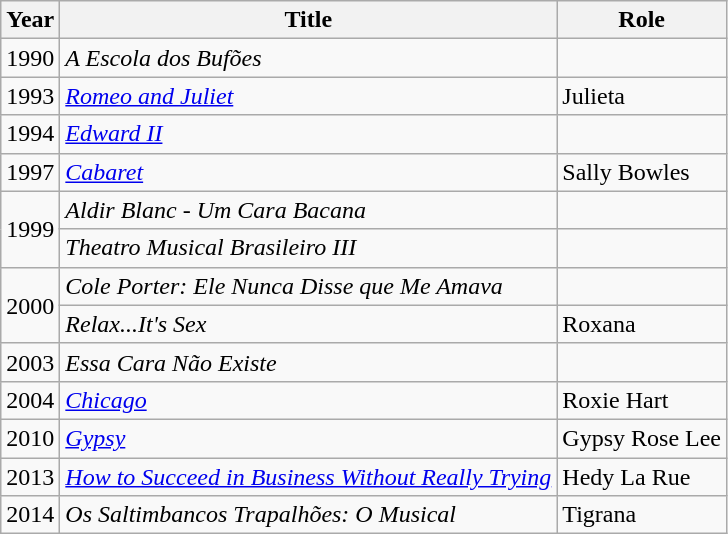<table class="wikitable">
<tr>
<th>Year</th>
<th>Title</th>
<th>Role</th>
</tr>
<tr>
<td>1990</td>
<td><em>A Escola dos Bufões</em></td>
<td></td>
</tr>
<tr>
<td>1993</td>
<td><em><a href='#'>Romeo and Juliet</a></em></td>
<td>Julieta</td>
</tr>
<tr>
<td>1994</td>
<td><em><a href='#'>Edward II</a></em></td>
<td></td>
</tr>
<tr>
<td>1997</td>
<td><em><a href='#'>Cabaret</a></em></td>
<td>Sally Bowles</td>
</tr>
<tr>
<td rowspan="2">1999</td>
<td><em>Aldir Blanc - Um Cara Bacana</em></td>
<td></td>
</tr>
<tr>
<td><em>Theatro Musical Brasileiro III</em></td>
<td></td>
</tr>
<tr>
<td rowspan="2">2000</td>
<td><em>Cole Porter: Ele Nunca Disse que Me Amava</em></td>
<td></td>
</tr>
<tr>
<td><em>Relax...It's Sex</em></td>
<td>Roxana</td>
</tr>
<tr>
<td>2003</td>
<td><em>Essa Cara Não Existe</em></td>
<td></td>
</tr>
<tr>
<td>2004</td>
<td><em><a href='#'>Chicago</a></em></td>
<td>Roxie Hart</td>
</tr>
<tr>
<td>2010</td>
<td><em><a href='#'>Gypsy</a></em></td>
<td>Gypsy Rose Lee</td>
</tr>
<tr>
<td>2013</td>
<td><em><a href='#'>How to Succeed in Business Without Really Trying</a></em></td>
<td>Hedy La Rue</td>
</tr>
<tr>
<td>2014</td>
<td><em>Os Saltimbancos Trapalhões: O Musical</em></td>
<td>Tigrana</td>
</tr>
</table>
